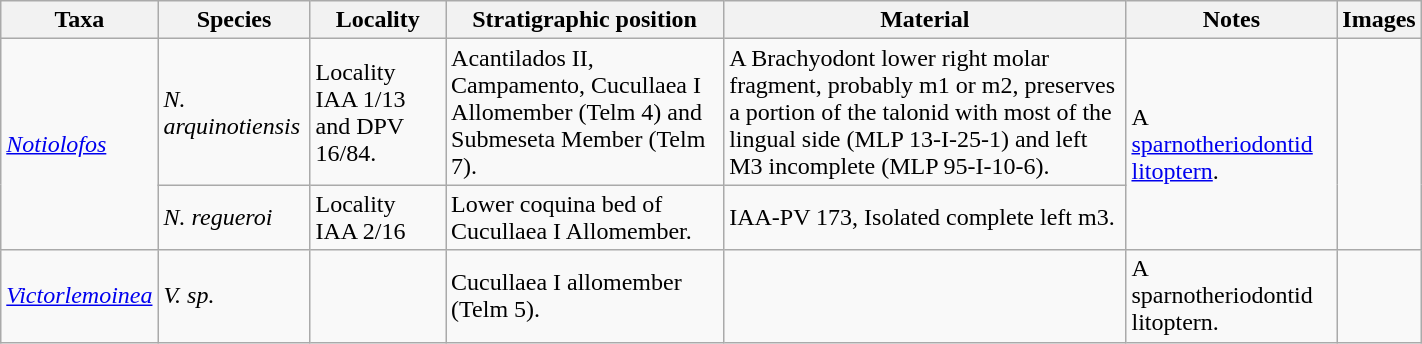<table class="wikitable sortable" align="center" width="75%">
<tr>
<th>Taxa</th>
<th>Species</th>
<th>Locality</th>
<th>Stratigraphic position</th>
<th>Material</th>
<th>Notes</th>
<th>Images</th>
</tr>
<tr>
<td rowspan="2"><em><a href='#'>Notiolofos</a></em></td>
<td><em>N. arquinotiensis</em></td>
<td>Locality IAA 1/13 and DPV 16/84.</td>
<td>Acantilados  II,  Campamento, Cucullaea  I  Allomember (Telm 4) and Submeseta Member (Telm 7).</td>
<td>A Brachyodont lower right molar fragment, probably m1 or m2, preserves a portion of the talonid with most of the lingual side (MLP 13-I-25-1) and left M3 incomplete (MLP 95-I-10-6).</td>
<td rowspan="2">A <a href='#'>sparnotheriodontid</a> <a href='#'>litoptern</a>.</td>
<td rowspan="2"></td>
</tr>
<tr>
<td><em>N. regueroi</em></td>
<td>Locality IAA 2/16</td>
<td>Lower coquina bed of Cucullaea I Allomember.</td>
<td>IAA-PV 173, Isolated complete left m3.</td>
</tr>
<tr>
<td><em><a href='#'>Victorlemoinea</a></em></td>
<td><em>V. sp.</em></td>
<td></td>
<td>Cucullaea I allomember (Telm 5).</td>
<td></td>
<td>A sparnotheriodontid litoptern.</td>
<td></td>
</tr>
</table>
